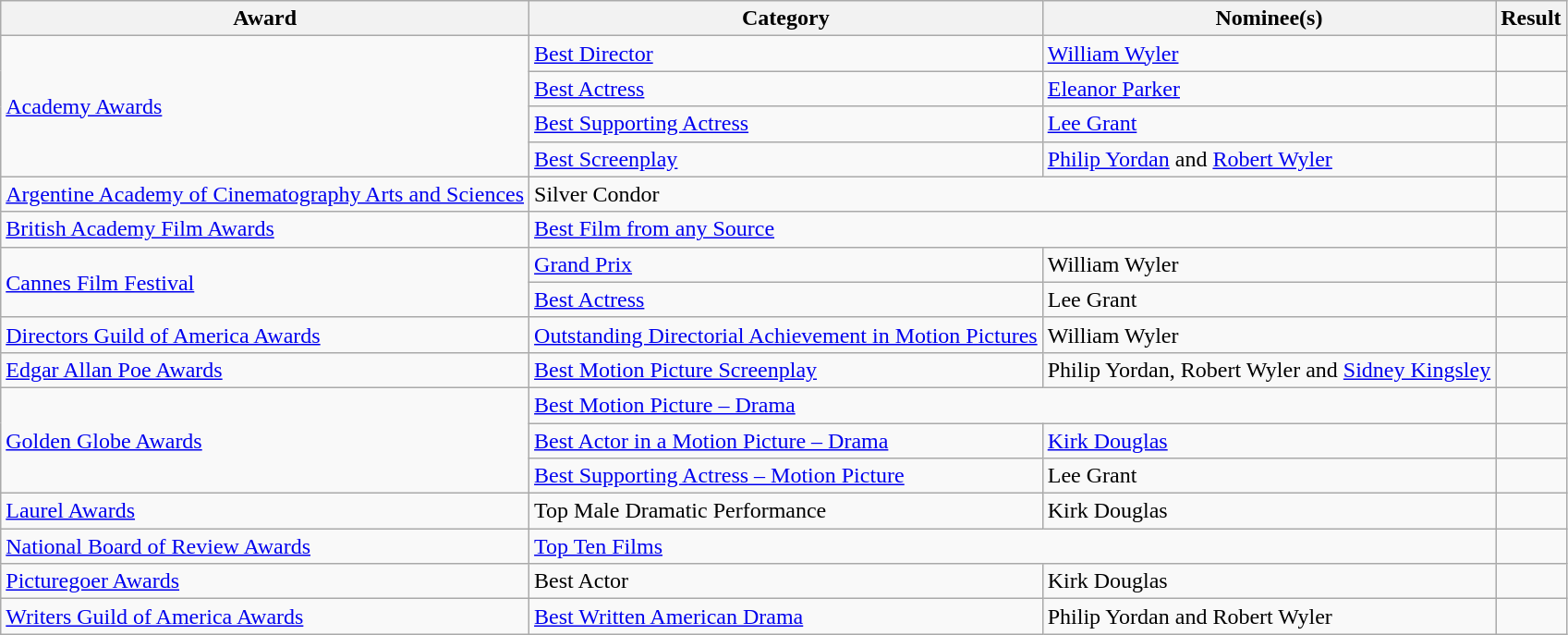<table class="wikitable plainrowheaders">
<tr>
<th>Award</th>
<th>Category</th>
<th>Nominee(s)</th>
<th>Result</th>
</tr>
<tr>
<td rowspan="4"><a href='#'>Academy Awards</a></td>
<td><a href='#'>Best Director</a></td>
<td><a href='#'>William Wyler</a></td>
<td></td>
</tr>
<tr>
<td><a href='#'>Best Actress</a></td>
<td><a href='#'>Eleanor Parker</a></td>
<td></td>
</tr>
<tr>
<td><a href='#'>Best Supporting Actress</a></td>
<td><a href='#'>Lee Grant</a></td>
<td></td>
</tr>
<tr>
<td><a href='#'>Best Screenplay</a></td>
<td><a href='#'>Philip Yordan</a> and <a href='#'>Robert Wyler</a></td>
<td></td>
</tr>
<tr>
<td><a href='#'>Argentine Academy of Cinematography Arts and Sciences</a></td>
<td colspan="2">Silver Condor</td>
<td></td>
</tr>
<tr>
<td><a href='#'>British Academy Film Awards</a></td>
<td colspan="2"><a href='#'>Best Film from any Source</a></td>
<td></td>
</tr>
<tr>
<td rowspan="2"><a href='#'>Cannes Film Festival</a></td>
<td><a href='#'>Grand Prix</a></td>
<td>William Wyler</td>
<td></td>
</tr>
<tr>
<td><a href='#'>Best Actress</a></td>
<td>Lee Grant</td>
<td></td>
</tr>
<tr>
<td><a href='#'>Directors Guild of America Awards</a></td>
<td><a href='#'>Outstanding Directorial Achievement in Motion Pictures</a></td>
<td>William Wyler</td>
<td></td>
</tr>
<tr>
<td><a href='#'>Edgar Allan Poe Awards</a></td>
<td><a href='#'>Best Motion Picture Screenplay</a></td>
<td>Philip Yordan, Robert Wyler and <a href='#'>Sidney Kingsley</a></td>
<td></td>
</tr>
<tr>
<td rowspan="3"><a href='#'>Golden Globe Awards</a></td>
<td colspan="2"><a href='#'>Best Motion Picture – Drama</a></td>
<td></td>
</tr>
<tr>
<td><a href='#'>Best Actor in a Motion Picture – Drama</a></td>
<td><a href='#'>Kirk Douglas</a></td>
<td></td>
</tr>
<tr>
<td><a href='#'>Best Supporting Actress – Motion Picture</a></td>
<td>Lee Grant</td>
<td></td>
</tr>
<tr>
<td><a href='#'>Laurel Awards</a></td>
<td>Top Male Dramatic Performance</td>
<td>Kirk Douglas</td>
<td></td>
</tr>
<tr>
<td><a href='#'>National Board of Review Awards</a></td>
<td colspan="2"><a href='#'>Top Ten Films</a></td>
<td></td>
</tr>
<tr>
<td><a href='#'>Picturegoer Awards</a></td>
<td>Best Actor</td>
<td>Kirk Douglas</td>
<td></td>
</tr>
<tr>
<td><a href='#'>Writers Guild of America Awards</a></td>
<td><a href='#'>Best Written American Drama</a></td>
<td>Philip Yordan and Robert Wyler</td>
<td></td>
</tr>
</table>
